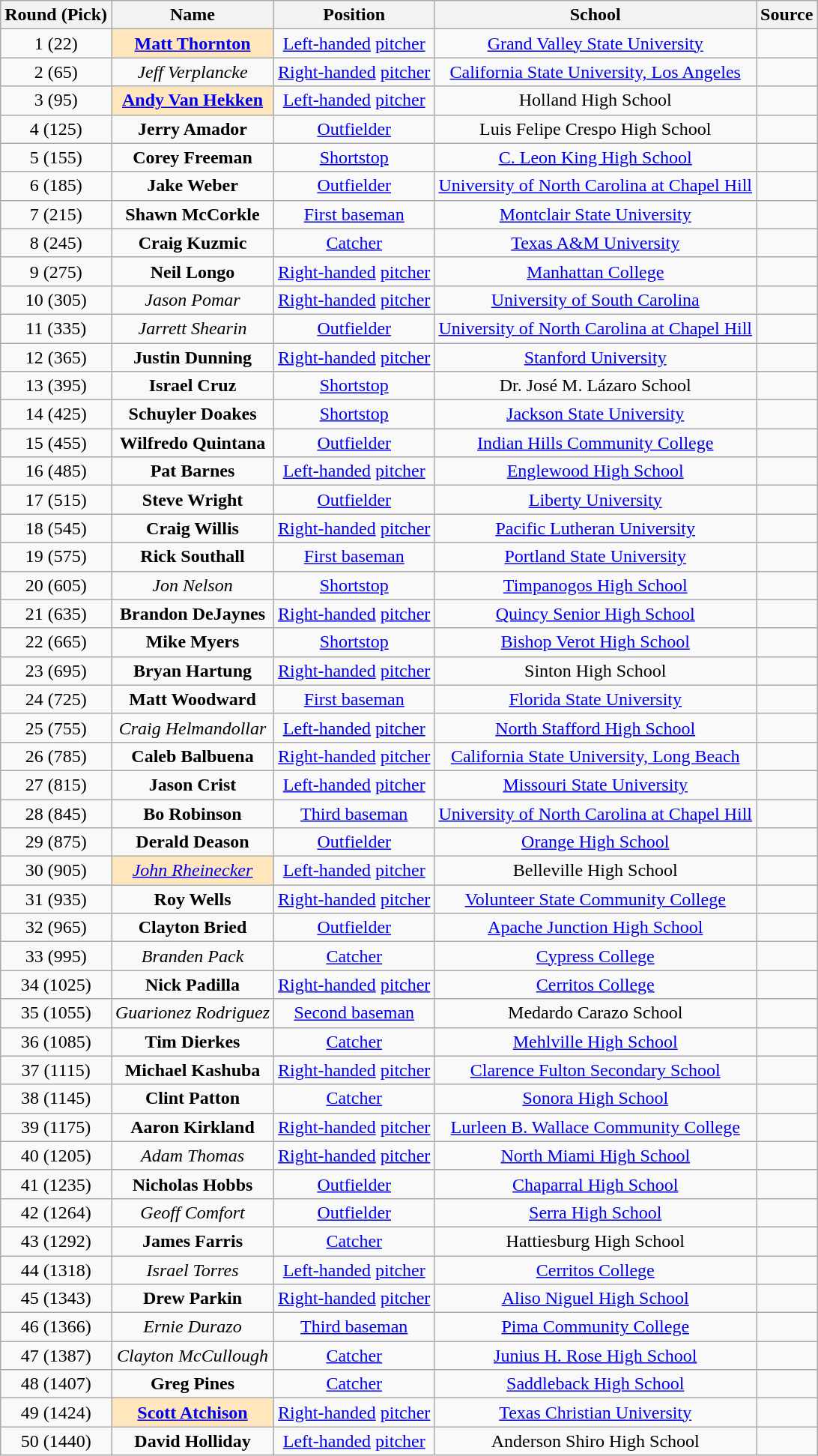<table class="wikitable" style="text-align:center;">
<tr>
<th>Round (Pick)</th>
<th>Name</th>
<th>Position</th>
<th>School</th>
<th>Source</th>
</tr>
<tr>
<td>1 (22)</td>
<td style="background-color: #FFE6BD"><strong><a href='#'>Matt Thornton</a></strong></td>
<td><a href='#'>Left-handed</a> <a href='#'>pitcher</a></td>
<td><a href='#'>Grand Valley State University</a></td>
<td></td>
</tr>
<tr>
<td>2 (65)</td>
<td><em>Jeff Verplancke</em></td>
<td><a href='#'>Right-handed</a> <a href='#'>pitcher</a></td>
<td><a href='#'>California State University, Los Angeles</a></td>
<td></td>
</tr>
<tr>
<td>3 (95)</td>
<td style="background-color: #FFE6BD"><strong><a href='#'>Andy Van Hekken</a></strong></td>
<td><a href='#'>Left-handed</a> <a href='#'>pitcher</a></td>
<td>Holland High School</td>
<td></td>
</tr>
<tr>
<td>4 (125)</td>
<td><strong>Jerry Amador</strong></td>
<td><a href='#'>Outfielder</a></td>
<td>Luis Felipe Crespo High School</td>
<td></td>
</tr>
<tr>
<td>5 (155)</td>
<td><strong>Corey Freeman</strong></td>
<td><a href='#'>Shortstop</a></td>
<td><a href='#'>C. Leon King High School</a></td>
<td></td>
</tr>
<tr>
<td>6 (185)</td>
<td><strong>Jake Weber</strong></td>
<td><a href='#'>Outfielder</a></td>
<td><a href='#'>University of North Carolina at Chapel Hill</a></td>
<td></td>
</tr>
<tr>
<td>7 (215)</td>
<td><strong>Shawn McCorkle</strong></td>
<td><a href='#'>First baseman</a></td>
<td><a href='#'>Montclair State University</a></td>
<td></td>
</tr>
<tr>
<td>8 (245)</td>
<td><strong>Craig Kuzmic</strong></td>
<td><a href='#'>Catcher</a></td>
<td><a href='#'>Texas A&M University</a></td>
<td></td>
</tr>
<tr>
<td>9 (275)</td>
<td><strong>Neil Longo</strong></td>
<td><a href='#'>Right-handed</a> <a href='#'>pitcher</a></td>
<td><a href='#'>Manhattan College</a></td>
<td></td>
</tr>
<tr>
<td>10 (305)</td>
<td><em>Jason Pomar</em></td>
<td><a href='#'>Right-handed</a> <a href='#'>pitcher</a></td>
<td><a href='#'>University of South Carolina</a></td>
<td></td>
</tr>
<tr>
<td>11 (335)</td>
<td><em>Jarrett Shearin</em></td>
<td><a href='#'>Outfielder</a></td>
<td><a href='#'>University of North Carolina at Chapel Hill</a></td>
<td></td>
</tr>
<tr>
<td>12 (365)</td>
<td><strong>Justin Dunning</strong></td>
<td><a href='#'>Right-handed</a> <a href='#'>pitcher</a></td>
<td><a href='#'>Stanford University</a></td>
<td></td>
</tr>
<tr>
<td>13 (395)</td>
<td><strong>Israel Cruz</strong></td>
<td><a href='#'>Shortstop</a></td>
<td>Dr. José M. Lázaro School</td>
<td></td>
</tr>
<tr>
<td>14 (425)</td>
<td><strong>Schuyler Doakes</strong></td>
<td><a href='#'>Shortstop</a></td>
<td><a href='#'>Jackson State University</a></td>
<td></td>
</tr>
<tr>
<td>15 (455)</td>
<td><strong>Wilfredo Quintana</strong></td>
<td><a href='#'>Outfielder</a></td>
<td><a href='#'>Indian Hills Community College</a></td>
<td></td>
</tr>
<tr>
<td>16 (485)</td>
<td><strong>Pat Barnes</strong></td>
<td><a href='#'>Left-handed</a> <a href='#'>pitcher</a></td>
<td><a href='#'>Englewood High School</a></td>
<td></td>
</tr>
<tr>
<td>17 (515)</td>
<td><strong>Steve Wright</strong></td>
<td><a href='#'>Outfielder</a></td>
<td><a href='#'>Liberty University</a></td>
<td></td>
</tr>
<tr>
<td>18 (545)</td>
<td><strong>Craig Willis</strong></td>
<td><a href='#'>Right-handed</a> <a href='#'>pitcher</a></td>
<td><a href='#'>Pacific Lutheran University</a></td>
<td></td>
</tr>
<tr>
<td>19 (575)</td>
<td><strong>Rick Southall</strong></td>
<td><a href='#'>First baseman</a></td>
<td><a href='#'>Portland State University</a></td>
<td></td>
</tr>
<tr>
<td>20 (605)</td>
<td><em>Jon Nelson</em></td>
<td><a href='#'>Shortstop</a></td>
<td><a href='#'>Timpanogos High School</a></td>
<td></td>
</tr>
<tr>
<td>21 (635)</td>
<td><strong>Brandon DeJaynes</strong></td>
<td><a href='#'>Right-handed</a> <a href='#'>pitcher</a></td>
<td><a href='#'>Quincy Senior High School</a></td>
<td></td>
</tr>
<tr>
<td>22 (665)</td>
<td><strong>Mike Myers</strong></td>
<td><a href='#'>Shortstop</a></td>
<td><a href='#'>Bishop Verot High School</a></td>
<td></td>
</tr>
<tr>
<td>23 (695)</td>
<td><strong>Bryan Hartung</strong></td>
<td><a href='#'>Right-handed</a> <a href='#'>pitcher</a></td>
<td>Sinton High School</td>
<td></td>
</tr>
<tr>
<td>24 (725)</td>
<td><strong>Matt Woodward</strong></td>
<td><a href='#'>First baseman</a></td>
<td><a href='#'>Florida State University</a></td>
<td></td>
</tr>
<tr>
<td>25 (755)</td>
<td><em>Craig Helmandollar</em></td>
<td><a href='#'>Left-handed</a> <a href='#'>pitcher</a></td>
<td><a href='#'>North Stafford High School</a></td>
<td></td>
</tr>
<tr>
<td>26 (785)</td>
<td><strong>Caleb Balbuena</strong></td>
<td><a href='#'>Right-handed</a> <a href='#'>pitcher</a></td>
<td><a href='#'>California State University, Long Beach</a></td>
<td></td>
</tr>
<tr>
<td>27 (815)</td>
<td><strong>Jason Crist</strong></td>
<td><a href='#'>Left-handed</a> <a href='#'>pitcher</a></td>
<td><a href='#'>Missouri State University</a></td>
<td></td>
</tr>
<tr>
<td>28 (845)</td>
<td><strong>Bo Robinson</strong></td>
<td><a href='#'>Third baseman</a></td>
<td><a href='#'>University of North Carolina at Chapel Hill</a></td>
<td></td>
</tr>
<tr>
<td>29 (875)</td>
<td><strong>Derald Deason</strong></td>
<td><a href='#'>Outfielder</a></td>
<td><a href='#'>Orange High School</a></td>
<td></td>
</tr>
<tr>
<td>30 (905)</td>
<td style="background-color: #FFE6BD"><em><a href='#'>John Rheinecker</a></em></td>
<td><a href='#'>Left-handed</a> <a href='#'>pitcher</a></td>
<td>Belleville High School</td>
<td></td>
</tr>
<tr>
<td>31 (935)</td>
<td><strong>Roy Wells</strong></td>
<td><a href='#'>Right-handed</a> <a href='#'>pitcher</a></td>
<td><a href='#'>Volunteer State Community College</a></td>
<td></td>
</tr>
<tr>
<td>32 (965)</td>
<td><strong>Clayton Bried</strong></td>
<td><a href='#'>Outfielder</a></td>
<td><a href='#'>Apache Junction High School</a></td>
<td></td>
</tr>
<tr>
<td>33 (995)</td>
<td><em>Branden Pack</em></td>
<td><a href='#'>Catcher</a></td>
<td><a href='#'>Cypress College</a></td>
<td></td>
</tr>
<tr>
<td>34 (1025)</td>
<td><strong>Nick Padilla</strong></td>
<td><a href='#'>Right-handed</a> <a href='#'>pitcher</a></td>
<td><a href='#'>Cerritos College</a></td>
<td></td>
</tr>
<tr>
<td>35 (1055)</td>
<td><em>Guarionez Rodriguez</em></td>
<td><a href='#'>Second baseman</a></td>
<td>Medardo Carazo School</td>
<td></td>
</tr>
<tr>
<td>36 (1085)</td>
<td><strong>Tim Dierkes</strong></td>
<td><a href='#'>Catcher</a></td>
<td><a href='#'>Mehlville High School</a></td>
<td></td>
</tr>
<tr>
<td>37 (1115)</td>
<td><strong>Michael Kashuba</strong></td>
<td><a href='#'>Right-handed</a> <a href='#'>pitcher</a></td>
<td><a href='#'>Clarence Fulton Secondary School</a></td>
<td></td>
</tr>
<tr>
<td>38 (1145)</td>
<td><strong>Clint Patton</strong></td>
<td><a href='#'>Catcher</a></td>
<td><a href='#'>Sonora High School</a></td>
<td></td>
</tr>
<tr>
<td>39 (1175)</td>
<td><strong>Aaron Kirkland</strong></td>
<td><a href='#'>Right-handed</a> <a href='#'>pitcher</a></td>
<td><a href='#'>Lurleen B. Wallace Community College</a></td>
<td></td>
</tr>
<tr>
<td>40 (1205)</td>
<td><em>Adam Thomas</em></td>
<td><a href='#'>Right-handed</a> <a href='#'>pitcher</a></td>
<td><a href='#'>North Miami High School</a></td>
<td></td>
</tr>
<tr>
<td>41 (1235)</td>
<td><strong>Nicholas Hobbs</strong></td>
<td><a href='#'>Outfielder</a></td>
<td><a href='#'>Chaparral High School</a></td>
<td></td>
</tr>
<tr>
<td>42 (1264)</td>
<td><em>Geoff Comfort</em></td>
<td><a href='#'>Outfielder</a></td>
<td><a href='#'>Serra High School</a></td>
<td></td>
</tr>
<tr>
<td>43 (1292)</td>
<td><strong>James Farris</strong></td>
<td><a href='#'>Catcher</a></td>
<td>Hattiesburg High School</td>
<td></td>
</tr>
<tr>
<td>44 (1318)</td>
<td><em>Israel Torres</em></td>
<td><a href='#'>Left-handed</a> <a href='#'>pitcher</a></td>
<td><a href='#'>Cerritos College</a></td>
<td></td>
</tr>
<tr>
<td>45 (1343)</td>
<td><strong>Drew Parkin</strong></td>
<td><a href='#'>Right-handed</a> <a href='#'>pitcher</a></td>
<td><a href='#'>Aliso Niguel High School</a></td>
<td></td>
</tr>
<tr>
<td>46 (1366)</td>
<td><em>Ernie Durazo</em></td>
<td><a href='#'>Third baseman</a></td>
<td><a href='#'>Pima Community College</a></td>
<td></td>
</tr>
<tr>
<td>47 (1387)</td>
<td><em>Clayton McCullough</em></td>
<td><a href='#'>Catcher</a></td>
<td><a href='#'>Junius H. Rose High School</a></td>
<td></td>
</tr>
<tr>
<td>48 (1407)</td>
<td><strong>Greg Pines</strong></td>
<td><a href='#'>Catcher</a></td>
<td><a href='#'>Saddleback High School</a></td>
<td></td>
</tr>
<tr>
<td>49 (1424)</td>
<td style="background-color: #FFE6BD"><strong><a href='#'>Scott Atchison</a></strong></td>
<td><a href='#'>Right-handed</a> <a href='#'>pitcher</a></td>
<td><a href='#'>Texas Christian University</a></td>
<td></td>
</tr>
<tr>
<td>50 (1440)</td>
<td><strong>David Holliday</strong></td>
<td><a href='#'>Left-handed</a> <a href='#'>pitcher</a></td>
<td>Anderson Shiro High School</td>
<td></td>
</tr>
</table>
